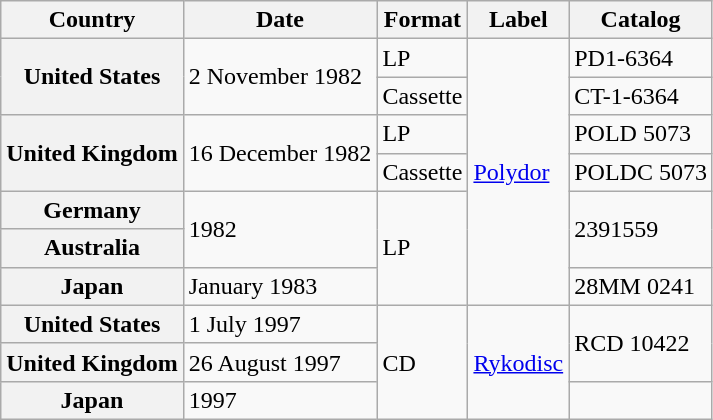<table class="wikitable plainrowheaders">
<tr>
<th scope="col">Country</th>
<th scope="col">Date</th>
<th scope="col">Format</th>
<th scope="col">Label</th>
<th scope="col">Catalog</th>
</tr>
<tr>
<th scope="row" rowspan="2">United States</th>
<td rowspan="2">2 November 1982</td>
<td>LP</td>
<td rowspan="7"><a href='#'>Polydor</a></td>
<td>PD1-6364</td>
</tr>
<tr>
<td>Cassette</td>
<td>CT-1-6364</td>
</tr>
<tr>
<th scope="row" rowspan="2">United Kingdom</th>
<td rowspan="2">16 December 1982</td>
<td>LP</td>
<td>POLD 5073</td>
</tr>
<tr>
<td>Cassette</td>
<td>POLDC 5073</td>
</tr>
<tr>
<th scope="row">Germany</th>
<td rowspan="2">1982</td>
<td rowspan="3">LP</td>
<td rowspan="2">2391559</td>
</tr>
<tr>
<th scope="row">Australia</th>
</tr>
<tr>
<th scope="row">Japan</th>
<td>January 1983</td>
<td>28MM 0241</td>
</tr>
<tr>
<th scope="row">United States</th>
<td>1 July 1997</td>
<td rowspan="3">CD</td>
<td rowspan="3"><a href='#'>Rykodisc</a></td>
<td rowspan="2">RCD 10422</td>
</tr>
<tr>
<th scope="row">United Kingdom</th>
<td>26 August 1997</td>
</tr>
<tr>
<th scope="row">Japan</th>
<td>1997</td>
<td></td>
</tr>
</table>
